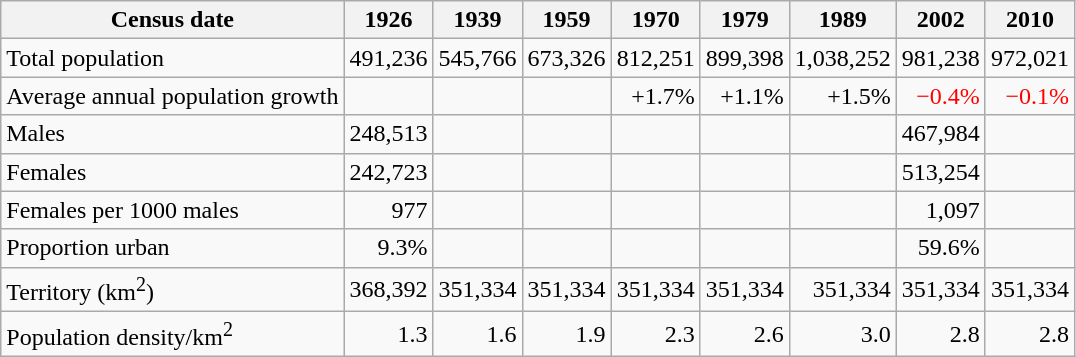<table class="wikitable">
<tr>
<th>Census date</th>
<th>1926</th>
<th>1939</th>
<th>1959</th>
<th>1970</th>
<th>1979</th>
<th>1989</th>
<th>2002</th>
<th>2010</th>
</tr>
<tr>
<td>Total population</td>
<td align="right">491,236</td>
<td align="right">545,766</td>
<td align="right">673,326</td>
<td align="right">812,251</td>
<td align="right">899,398</td>
<td align="right">1,038,252</td>
<td align="right">981,238</td>
<td align="right">972,021</td>
</tr>
<tr>
<td>Average annual population growth</td>
<td align="right"></td>
<td align="right"></td>
<td align="right"></td>
<td align="right">+1.7%</td>
<td align="right">+1.1%</td>
<td align="right">+1.5%</td>
<td align="right" style="color: red">−0.4%</td>
<td align="right" style="color: red">−0.1%</td>
</tr>
<tr>
<td>Males</td>
<td align="right">248,513</td>
<td align="right"></td>
<td align="right"></td>
<td align="right"></td>
<td align="right"></td>
<td align="right"></td>
<td align="right">467,984</td>
<td align="right"></td>
</tr>
<tr>
<td>Females</td>
<td align="right">242,723</td>
<td align="right"></td>
<td align="right"></td>
<td align="right"></td>
<td align="right"></td>
<td align="right"></td>
<td align="right">513,254</td>
<td align="right"></td>
</tr>
<tr>
<td>Females per 1000 males</td>
<td align="right">977</td>
<td align="right"></td>
<td align="right"></td>
<td align="right"></td>
<td align="right"></td>
<td align="right"></td>
<td align="right">1,097</td>
<td align="right"></td>
</tr>
<tr>
<td>Proportion urban</td>
<td align="right">9.3%</td>
<td align="right"></td>
<td align="right"></td>
<td align="right"></td>
<td align="right"></td>
<td align="right"></td>
<td align="right">59.6%</td>
<td align="right"></td>
</tr>
<tr>
<td>Territory (km<sup>2</sup>)</td>
<td align="right">368,392</td>
<td align="right">351,334</td>
<td align="right">351,334</td>
<td align="right">351,334</td>
<td align="right">351,334</td>
<td align="right">351,334</td>
<td align="right">351,334</td>
<td align="right">351,334</td>
</tr>
<tr>
<td>Population density/km<sup>2</sup></td>
<td align="right">1.3</td>
<td align="right">1.6</td>
<td align="right">1.9</td>
<td align="right">2.3</td>
<td align="right">2.6</td>
<td align="right">3.0</td>
<td align="right">2.8</td>
<td align="right">2.8</td>
</tr>
</table>
